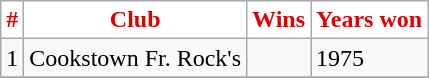<table class="wikitable">
<tr>
<th style="background:white;color:#E00000">#</th>
<th style="background:white;color:#E00000">Club</th>
<th style="background:white;color:#E00000">Wins</th>
<th style="background:white;color:#E00000">Years won</th>
</tr>
<tr>
<td>1</td>
<td>Cookstown Fr. Rock's</td>
<td></td>
<td>1975</td>
</tr>
<tr>
</tr>
</table>
